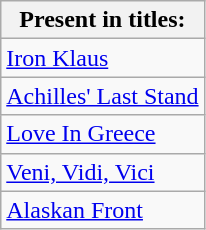<table class="wikitable">
<tr>
<th>Present in titles:</th>
</tr>
<tr>
<td><a href='#'>Iron Klaus</a></td>
</tr>
<tr>
<td><a href='#'>Achilles' Last Stand</a></td>
</tr>
<tr>
<td><a href='#'>Love In Greece</a></td>
</tr>
<tr>
<td><a href='#'>Veni, Vidi, Vici</a></td>
</tr>
<tr>
<td><a href='#'>Alaskan Front</a></td>
</tr>
</table>
